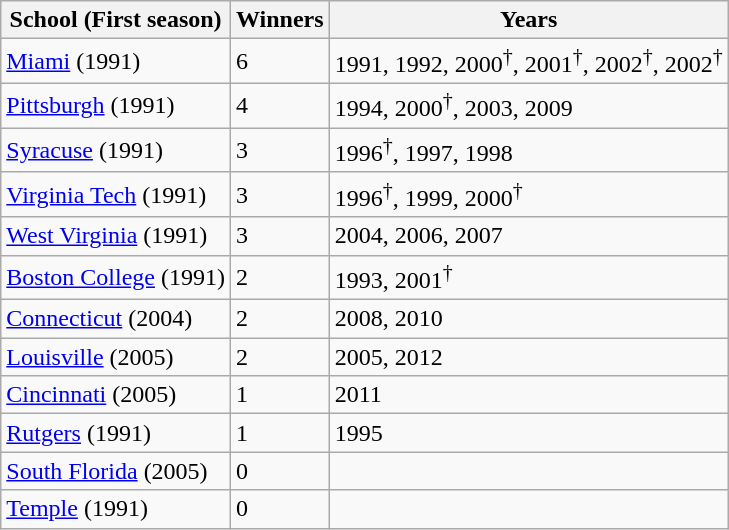<table class=wikitable>
<tr>
<th>School (First season)</th>
<th>Winners</th>
<th>Years</th>
</tr>
<tr>
<td><a href='#'>Miami</a> (1991)</td>
<td>6</td>
<td>1991, 1992, 2000<sup>†</sup>, 2001<sup>†</sup>, 2002<sup>†</sup>, 2002<sup>†</sup></td>
</tr>
<tr>
<td><a href='#'>Pittsburgh</a> (1991)</td>
<td>4</td>
<td>1994, 2000<sup>†</sup>, 2003, 2009</td>
</tr>
<tr>
<td><a href='#'>Syracuse</a> (1991)</td>
<td>3</td>
<td>1996<sup>†</sup>, 1997, 1998</td>
</tr>
<tr>
<td><a href='#'>Virginia Tech</a> (1991)</td>
<td>3</td>
<td>1996<sup>†</sup>, 1999, 2000<sup>†</sup></td>
</tr>
<tr>
<td><a href='#'>West Virginia</a> (1991)</td>
<td>3</td>
<td>2004, 2006, 2007</td>
</tr>
<tr>
<td><a href='#'>Boston College</a> (1991)</td>
<td>2</td>
<td>1993, 2001<sup>†</sup></td>
</tr>
<tr>
<td><a href='#'>Connecticut</a> (2004)</td>
<td>2</td>
<td>2008, 2010</td>
</tr>
<tr>
<td><a href='#'>Louisville</a> (2005)</td>
<td>2</td>
<td>2005, 2012</td>
</tr>
<tr>
<td><a href='#'>Cincinnati</a> (2005)</td>
<td>1</td>
<td>2011</td>
</tr>
<tr>
<td><a href='#'>Rutgers</a> (1991)</td>
<td>1</td>
<td>1995</td>
</tr>
<tr>
<td><a href='#'>South Florida</a> (2005)</td>
<td>0</td>
<td></td>
</tr>
<tr>
<td><a href='#'>Temple</a> (1991)</td>
<td>0</td>
<td></td>
</tr>
</table>
